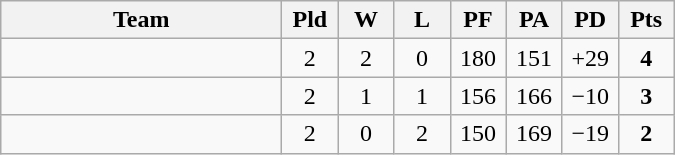<table class=wikitable style="text-align:center">
<tr>
<th width=180>Team</th>
<th width=30>Pld</th>
<th width=30>W</th>
<th width=30>L</th>
<th width=30>PF</th>
<th width=30>PA</th>
<th width=30>PD</th>
<th width=30>Pts</th>
</tr>
<tr align=center>
<td align=left></td>
<td>2</td>
<td>2</td>
<td>0</td>
<td>180</td>
<td>151</td>
<td>+29</td>
<td><strong>4</strong></td>
</tr>
<tr align=center>
<td align=left></td>
<td>2</td>
<td>1</td>
<td>1</td>
<td>156</td>
<td>166</td>
<td>−10</td>
<td><strong>3</strong></td>
</tr>
<tr align=center>
<td align=left></td>
<td>2</td>
<td>0</td>
<td>2</td>
<td>150</td>
<td>169</td>
<td>−19</td>
<td><strong>2</strong></td>
</tr>
</table>
